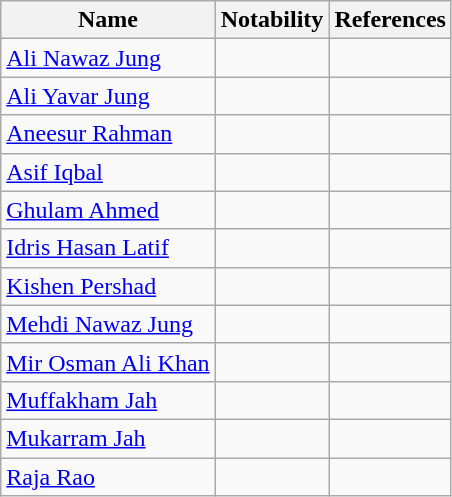<table class="wikitable">
<tr>
<th>Name</th>
<th>Notability</th>
<th>References</th>
</tr>
<tr>
<td><a href='#'>Ali Nawaz Jung</a></td>
<td></td>
<td></td>
</tr>
<tr>
<td><a href='#'>Ali Yavar Jung</a></td>
<td></td>
<td></td>
</tr>
<tr>
<td><a href='#'>Aneesur Rahman</a></td>
<td></td>
<td></td>
</tr>
<tr>
<td><a href='#'>Asif Iqbal</a></td>
<td></td>
<td></td>
</tr>
<tr>
<td><a href='#'>Ghulam Ahmed</a></td>
<td></td>
<td></td>
</tr>
<tr>
<td><a href='#'>Idris Hasan Latif</a></td>
<td></td>
<td></td>
</tr>
<tr>
<td><a href='#'>Kishen Pershad</a></td>
<td></td>
<td></td>
</tr>
<tr>
<td><a href='#'>Mehdi Nawaz Jung</a></td>
<td></td>
<td></td>
</tr>
<tr>
<td><a href='#'>Mir Osman Ali Khan</a></td>
<td></td>
<td></td>
</tr>
<tr>
<td><a href='#'>Muffakham Jah</a></td>
<td></td>
<td></td>
</tr>
<tr>
<td><a href='#'>Mukarram Jah</a></td>
<td></td>
<td></td>
</tr>
<tr>
<td><a href='#'>Raja Rao</a></td>
<td></td>
<td></td>
</tr>
</table>
